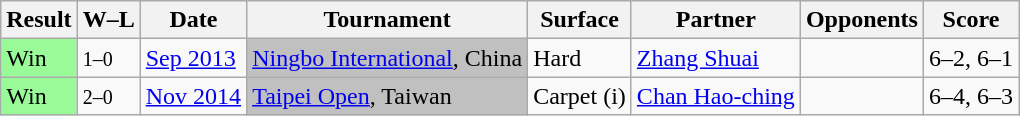<table class="wikitable sortable">
<tr>
<th>Result</th>
<th class=unsortable>W–L</th>
<th>Date</th>
<th>Tournament</th>
<th>Surface</th>
<th>Partner</th>
<th>Opponents</th>
<th class=unsortable>Score</th>
</tr>
<tr>
<td bgcolor=98FB98>Win</td>
<td><small>1–0</small></td>
<td><a href='#'>Sep 2013</a></td>
<td style="background:silver;"><a href='#'>Ningbo International</a>, China</td>
<td>Hard</td>
<td> <a href='#'>Zhang Shuai</a></td>
<td></td>
<td>6–2, 6–1</td>
</tr>
<tr>
<td bgcolor=98FB98>Win</td>
<td><small>2–0</small></td>
<td><a href='#'>Nov 2014</a></td>
<td style="background:silver;"><a href='#'>Taipei Open</a>, Taiwan</td>
<td>Carpet (i)</td>
<td> <a href='#'>Chan Hao-ching</a></td>
<td></td>
<td>6–4, 6–3</td>
</tr>
</table>
